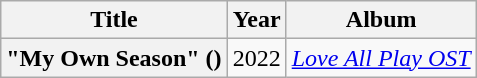<table class="wikitable plainrowheaders" style="text-align:center">
<tr>
<th scope="col">Title</th>
<th scope="col">Year</th>
<th scope="col">Album</th>
</tr>
<tr>
<th scope="row">"My Own Season" ()</th>
<td>2022</td>
<td><em><a href='#'>Love All Play OST</a></em></td>
</tr>
</table>
